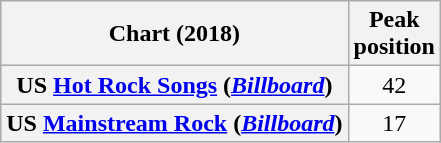<table class="wikitable plainrowheaders" style="text-align:center">
<tr>
<th>Chart (2018)</th>
<th>Peak<br>position</th>
</tr>
<tr>
<th scope="row">US <a href='#'>Hot Rock Songs</a> (<em><a href='#'>Billboard</a></em>)</th>
<td>42</td>
</tr>
<tr>
<th scope="row">US <a href='#'>Mainstream Rock</a> (<em><a href='#'>Billboard</a></em>)</th>
<td>17</td>
</tr>
</table>
